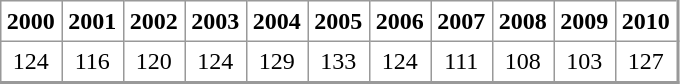<table align="center" rules="all" cellspacing="0" cellpadding="4" style="border: 1px solid #999; border-right: 2px solid #999; border-bottom:2px solid #999">
<tr>
<th>2000</th>
<th>2001</th>
<th>2002</th>
<th>2003</th>
<th>2004</th>
<th>2005</th>
<th>2006</th>
<th>2007</th>
<th>2008</th>
<th>2009</th>
<th>2010</th>
</tr>
<tr>
<td align=center>124</td>
<td align=center>116</td>
<td align=center>120</td>
<td align=center>124</td>
<td align=center>129</td>
<td align=center>133</td>
<td align=center>124</td>
<td align=center>111</td>
<td align=center>108</td>
<td align=center>103</td>
<td align=center>127</td>
</tr>
</table>
